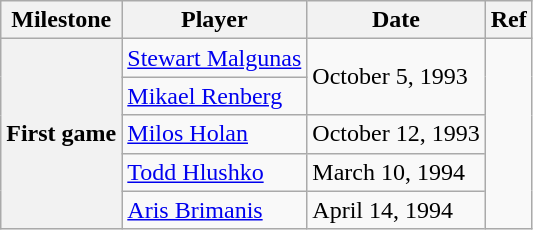<table class="wikitable">
<tr>
<th scope="col">Milestone</th>
<th scope="col">Player</th>
<th scope="col">Date</th>
<th scope="col">Ref</th>
</tr>
<tr>
<th rowspan=5>First game</th>
<td><a href='#'>Stewart Malgunas</a></td>
<td rowspan=2>October 5, 1993</td>
<td rowspan=5></td>
</tr>
<tr>
<td><a href='#'>Mikael Renberg</a></td>
</tr>
<tr>
<td><a href='#'>Milos Holan</a></td>
<td>October 12, 1993</td>
</tr>
<tr>
<td><a href='#'>Todd Hlushko</a></td>
<td>March 10, 1994</td>
</tr>
<tr>
<td><a href='#'>Aris Brimanis</a></td>
<td>April 14, 1994</td>
</tr>
</table>
